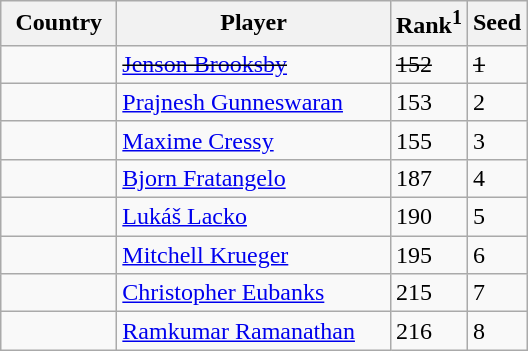<table class="sortable wikitable">
<tr>
<th width="70">Country</th>
<th width="175">Player</th>
<th>Rank<sup>1</sup></th>
<th>Seed</th>
</tr>
<tr>
<td><s></s></td>
<td><s><a href='#'>Jenson Brooksby</a></s></td>
<td><s>152</s></td>
<td><s>1</s></td>
</tr>
<tr>
<td></td>
<td><a href='#'>Prajnesh Gunneswaran</a></td>
<td>153</td>
<td>2</td>
</tr>
<tr>
<td></td>
<td><a href='#'>Maxime Cressy</a></td>
<td>155</td>
<td>3</td>
</tr>
<tr>
<td></td>
<td><a href='#'>Bjorn Fratangelo</a></td>
<td>187</td>
<td>4</td>
</tr>
<tr>
<td></td>
<td><a href='#'>Lukáš Lacko</a></td>
<td>190</td>
<td>5</td>
</tr>
<tr>
<td></td>
<td><a href='#'>Mitchell Krueger</a></td>
<td>195</td>
<td>6</td>
</tr>
<tr>
<td></td>
<td><a href='#'>Christopher Eubanks</a></td>
<td>215</td>
<td>7</td>
</tr>
<tr>
<td></td>
<td><a href='#'>Ramkumar Ramanathan</a></td>
<td>216</td>
<td>8</td>
</tr>
</table>
